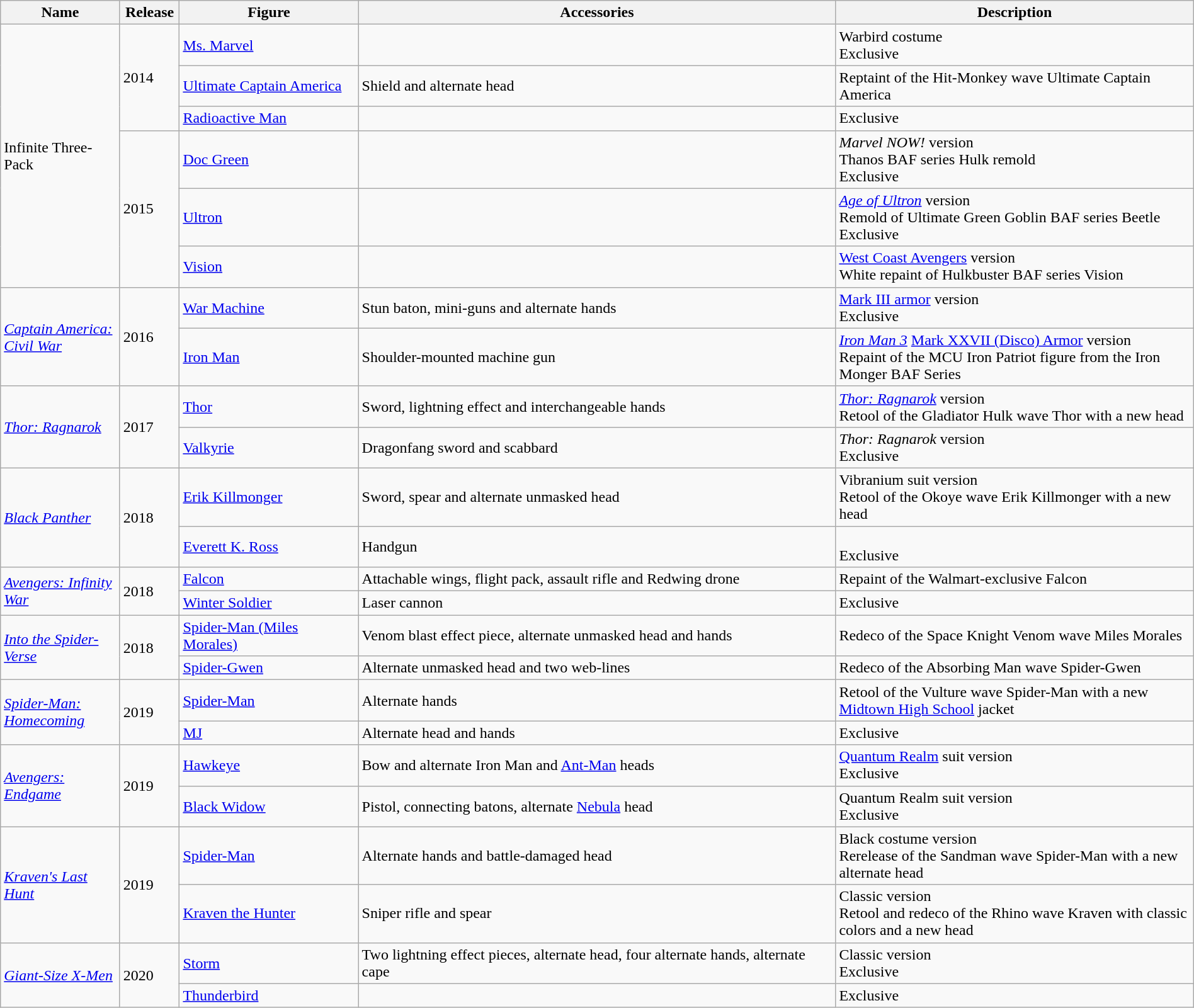<table class="wikitable" style="width:100%;">
<tr>
<th width=10%>Name</th>
<th width=5%>Release</th>
<th width=15%>Figure</th>
<th width=40%>Accessories</th>
<th width=40%>Description</th>
</tr>
<tr>
<td Rowspan=6>Infinite Three-Pack</td>
<td rowspan=3>2014</td>
<td><a href='#'>Ms. Marvel</a></td>
<td></td>
<td>Warbird costume<br>Exclusive</td>
</tr>
<tr>
<td><a href='#'>Ultimate Captain America</a></td>
<td>Shield and alternate head</td>
<td>Reptaint of the Hit-Monkey wave Ultimate Captain America</td>
</tr>
<tr>
<td><a href='#'>Radioactive Man</a></td>
<td></td>
<td>Exclusive</td>
</tr>
<tr>
<td rowspan=3>2015</td>
<td><a href='#'>Doc Green</a></td>
<td></td>
<td><em>Marvel NOW!</em> version<br>Thanos BAF series Hulk remold<br>Exclusive</td>
</tr>
<tr>
<td><a href='#'>Ultron</a></td>
<td></td>
<td><em><a href='#'>Age of Ultron</a></em> version<br>Remold of Ultimate Green Goblin BAF series Beetle<br>Exclusive</td>
</tr>
<tr>
<td><a href='#'>Vision</a></td>
<td></td>
<td><a href='#'>West Coast Avengers</a> version<br>White repaint of Hulkbuster BAF series Vision</td>
</tr>
<tr>
<td rowspan=2><em><a href='#'>Captain America: Civil War</a></em></td>
<td rowspan=2>2016</td>
<td><a href='#'>War Machine</a></td>
<td>Stun baton, mini-guns and alternate hands</td>
<td><a href='#'>Mark III armor</a> version<br>Exclusive</td>
</tr>
<tr>
<td><a href='#'>Iron Man</a></td>
<td>Shoulder-mounted machine gun</td>
<td><em><a href='#'>Iron Man 3</a></em> <a href='#'>Mark XXVII (Disco) Armor</a> version<br>Repaint of the MCU Iron Patriot figure from the Iron Monger BAF Series</td>
</tr>
<tr>
<td rowspan=2><em><a href='#'>Thor: Ragnarok</a></em></td>
<td rowspan=2>2017</td>
<td><a href='#'>Thor</a></td>
<td>Sword, lightning effect and interchangeable hands</td>
<td><em><a href='#'>Thor: Ragnarok</a></em> version<br>Retool of the Gladiator Hulk wave Thor with a new head</td>
</tr>
<tr>
<td><a href='#'>Valkyrie</a></td>
<td>Dragonfang sword and scabbard</td>
<td><em>Thor: Ragnarok</em> version<br>Exclusive</td>
</tr>
<tr>
<td rowspan=2><em><a href='#'>Black Panther</a></em></td>
<td rowspan=2>2018</td>
<td><a href='#'>Erik Killmonger</a></td>
<td>Sword, spear and alternate unmasked head</td>
<td>Vibranium suit version<br>Retool of the Okoye wave Erik Killmonger with a new head</td>
</tr>
<tr>
<td><a href='#'>Everett K. Ross</a></td>
<td>Handgun</td>
<td><br>Exclusive</td>
</tr>
<tr>
<td rowspan=2><em><a href='#'>Avengers: Infinity War</a></em></td>
<td rowspan=2>2018</td>
<td><a href='#'>Falcon</a></td>
<td>Attachable wings, flight pack, assault rifle and Redwing drone</td>
<td>Repaint of the Walmart-exclusive Falcon</td>
</tr>
<tr>
<td><a href='#'>Winter Soldier</a></td>
<td>Laser cannon</td>
<td>Exclusive</td>
</tr>
<tr>
<td rowspan=2><em><a href='#'>Into the Spider-Verse</a></em></td>
<td rowspan=2>2018</td>
<td><a href='#'>Spider-Man (Miles Morales)</a></td>
<td>Venom blast effect piece, alternate unmasked head and hands</td>
<td>Redeco of the Space Knight Venom wave Miles Morales</td>
</tr>
<tr>
<td><a href='#'>Spider-Gwen</a></td>
<td>Alternate unmasked head and two web-lines</td>
<td>Redeco of the Absorbing Man wave Spider-Gwen</td>
</tr>
<tr>
<td rowspan=2><em><a href='#'>Spider-Man: Homecoming</a></em></td>
<td rowspan=2>2019</td>
<td><a href='#'>Spider-Man</a></td>
<td>Alternate hands</td>
<td>Retool of the Vulture wave Spider-Man with a new <a href='#'>Midtown High School</a> jacket</td>
</tr>
<tr>
<td><a href='#'>MJ</a></td>
<td>Alternate head and hands</td>
<td>Exclusive</td>
</tr>
<tr>
<td rowspan=2><em><a href='#'>Avengers: Endgame</a></em></td>
<td rowspan=2>2019</td>
<td><a href='#'>Hawkeye</a></td>
<td>Bow and alternate Iron Man and <a href='#'>Ant-Man</a> heads</td>
<td><a href='#'>Quantum Realm</a> suit version<br>Exclusive</td>
</tr>
<tr>
<td><a href='#'>Black Widow</a></td>
<td>Pistol, connecting batons, alternate <a href='#'>Nebula</a> head</td>
<td>Quantum Realm suit version<br>Exclusive</td>
</tr>
<tr>
<td rowspan=2><em><a href='#'>Kraven's Last Hunt</a></em></td>
<td rowspan=2>2019</td>
<td><a href='#'>Spider-Man</a></td>
<td>Alternate hands and battle-damaged head</td>
<td>Black costume version<br>Rerelease of the Sandman wave Spider-Man with a new alternate head</td>
</tr>
<tr>
<td><a href='#'>Kraven the Hunter</a></td>
<td>Sniper rifle and spear</td>
<td>Classic version<br>Retool and redeco of the Rhino wave Kraven with classic colors and a new head</td>
</tr>
<tr>
<td rowspan=2><em><a href='#'>Giant-Size X-Men</a></em></td>
<td rowspan=2>2020</td>
<td><a href='#'>Storm</a></td>
<td>Two lightning effect pieces, alternate head, four alternate hands, alternate cape</td>
<td>Classic version<br>Exclusive</td>
</tr>
<tr>
<td><a href='#'>Thunderbird</a></td>
<td></td>
<td>Exclusive</td>
</tr>
</table>
